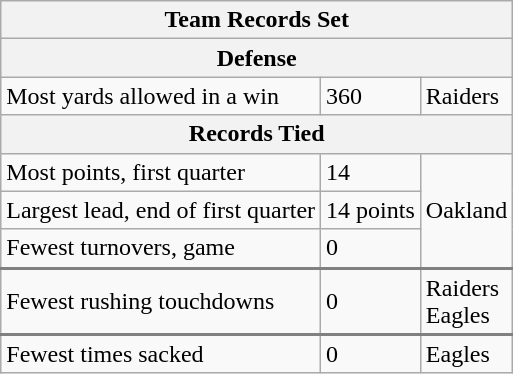<table class="wikitable">
<tr>
<th colspan=3>Team Records Set</th>
</tr>
<tr>
<th colspan=3>Defense</th>
</tr>
<tr>
<td>Most yards allowed in a win</td>
<td>360</td>
<td>Raiders</td>
</tr>
<tr>
<th colspan=3>Records Tied</th>
</tr>
<tr>
<td>Most points, first quarter</td>
<td>14</td>
<td rowspan=3>Oakland</td>
</tr>
<tr>
<td>Largest lead, end of first quarter</td>
<td>14 points</td>
</tr>
<tr style="border-bottom: 2px solid gray">
<td>Fewest turnovers, game</td>
<td>0</td>
</tr>
<tr style="border-bottom: 2px solid gray">
<td>Fewest rushing touchdowns</td>
<td>0</td>
<td>Raiders<br>Eagles</td>
</tr>
<tr>
<td>Fewest times sacked</td>
<td>0</td>
<td>Eagles</td>
</tr>
</table>
